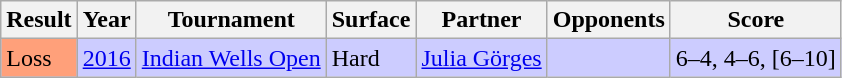<table class="sortable wikitable">
<tr>
<th>Result</th>
<th>Year</th>
<th>Tournament</th>
<th>Surface</th>
<th>Partner</th>
<th>Opponents</th>
<th class=unsortable>Score</th>
</tr>
<tr bgcolor=CCCCFF>
<td style="background:#ffa07a;">Loss</td>
<td><a href='#'>2016</a></td>
<td><a href='#'>Indian Wells Open</a></td>
<td>Hard</td>
<td> <a href='#'>Julia Görges</a></td>
<td></td>
<td>6–4, 4–6, [6–10]</td>
</tr>
</table>
